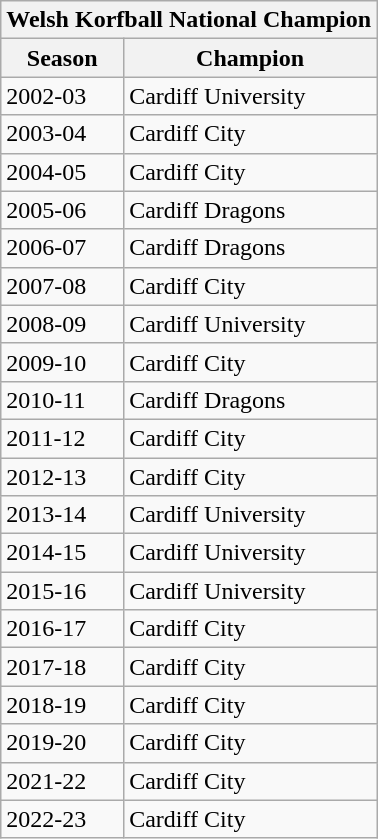<table class="wikitable sortable">
<tr>
<th colspan=4>Welsh Korfball National Champion</th>
</tr>
<tr>
<th>Season</th>
<th>Champion</th>
</tr>
<tr>
<td>2002-03</td>
<td>Cardiff University</td>
</tr>
<tr>
<td>2003-04</td>
<td>Cardiff City</td>
</tr>
<tr>
<td>2004-05</td>
<td>Cardiff City</td>
</tr>
<tr>
<td>2005-06</td>
<td>Cardiff Dragons</td>
</tr>
<tr>
<td>2006-07</td>
<td>Cardiff Dragons</td>
</tr>
<tr>
<td>2007-08</td>
<td>Cardiff City</td>
</tr>
<tr>
<td>2008-09</td>
<td>Cardiff University</td>
</tr>
<tr>
<td>2009-10</td>
<td>Cardiff City</td>
</tr>
<tr>
<td>2010-11</td>
<td>Cardiff Dragons</td>
</tr>
<tr>
<td>2011-12</td>
<td>Cardiff City</td>
</tr>
<tr>
<td>2012-13</td>
<td>Cardiff City</td>
</tr>
<tr>
<td>2013-14</td>
<td>Cardiff University</td>
</tr>
<tr>
<td>2014-15</td>
<td>Cardiff University</td>
</tr>
<tr>
<td>2015-16</td>
<td>Cardiff University</td>
</tr>
<tr>
<td>2016-17</td>
<td>Cardiff City</td>
</tr>
<tr>
<td>2017-18</td>
<td>Cardiff City</td>
</tr>
<tr>
<td>2018-19</td>
<td>Cardiff City</td>
</tr>
<tr>
<td>2019-20</td>
<td>Cardiff City</td>
</tr>
<tr>
<td>2021-22</td>
<td>Cardiff City</td>
</tr>
<tr>
<td>2022-23</td>
<td>Cardiff City</td>
</tr>
</table>
